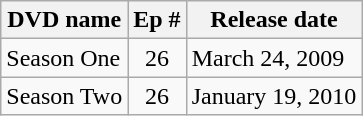<table class="wikitable">
<tr>
<th>DVD name</th>
<th>Ep #</th>
<th>Release date</th>
</tr>
<tr>
<td>Season One</td>
<td style="text-align:center;">26</td>
<td>March 24, 2009</td>
</tr>
<tr>
<td>Season Two</td>
<td style="text-align:center;">26</td>
<td>January 19, 2010</td>
</tr>
</table>
